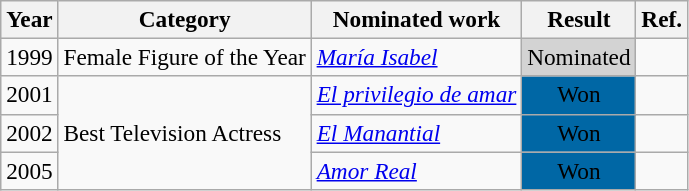<table class="wikitable sortable" style="font-size:97%;">
<tr>
<th>Year</th>
<th>Category</th>
<th>Nominated work</th>
<th>Result</th>
<th class="unsortable">Ref.</th>
</tr>
<tr>
<td style="text-align:center;">1999</td>
<td>Female Figure of the Year</td>
<td><em><a href='#'>María Isabel</a></em></td>
<td style="background:lightgrey">Nominated</td>
<td></td>
</tr>
<tr>
<td style="text-align:center;">2001</td>
<td rowspan="3">Best Television Actress</td>
<td><em><a href='#'>El privilegio de amar</a></em></td>
<td style="background:#0067A5; text-align:center;">Won</td>
<td></td>
</tr>
<tr>
<td style="text-align:center;">2002</td>
<td><em><a href='#'>El Manantial</a></em></td>
<td style="background:#0067A5; text-align:center;">Won</td>
<td></td>
</tr>
<tr>
<td style="text-align:center;">2005</td>
<td><em><a href='#'>Amor Real</a></em></td>
<td style="background:#0067A5; text-align:center;">Won</td>
<td></td>
</tr>
</table>
